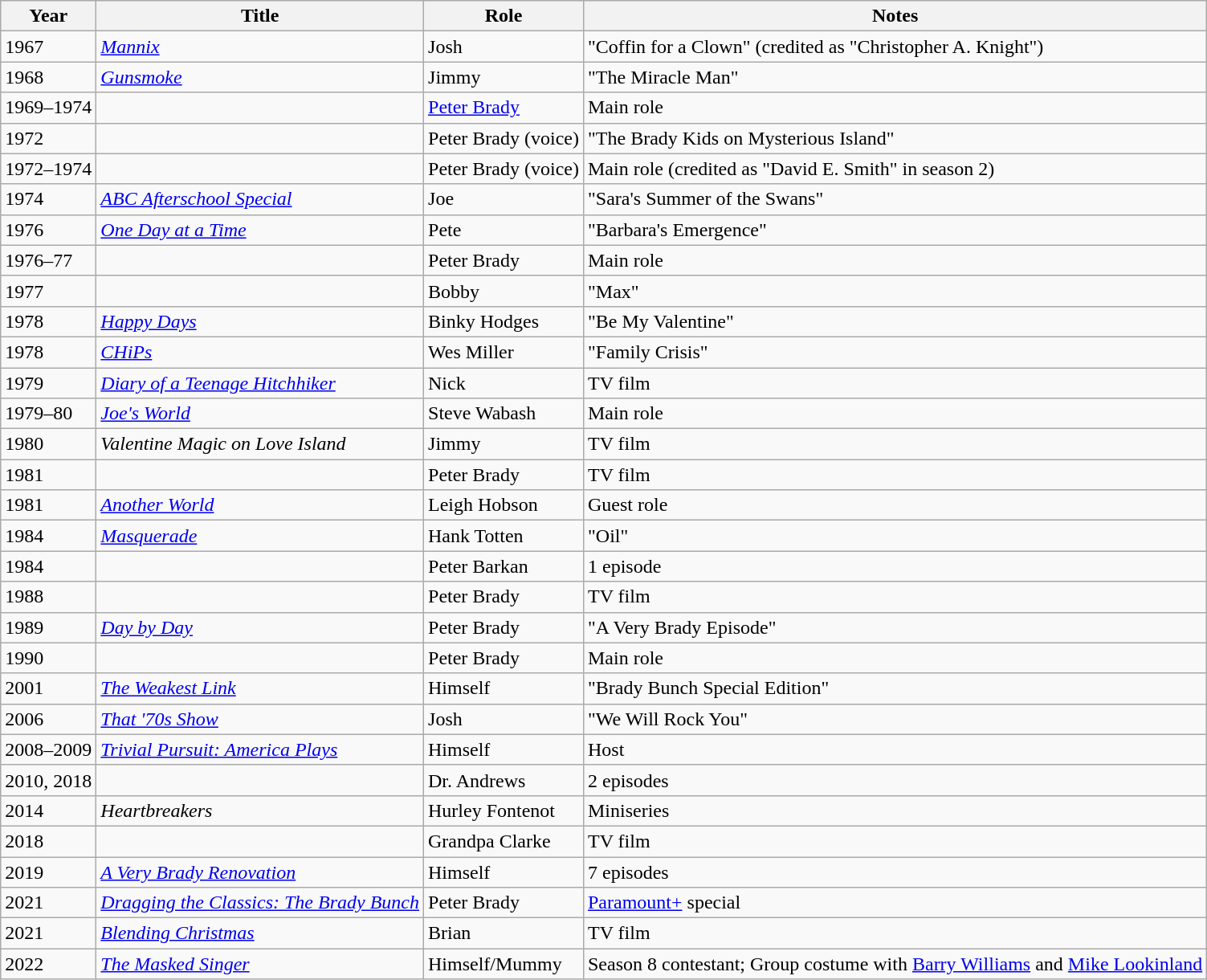<table class="wikitable sortable">
<tr>
<th>Year</th>
<th>Title</th>
<th>Role</th>
<th class="unsortable">Notes</th>
</tr>
<tr>
<td>1967</td>
<td><em><a href='#'>Mannix</a></em></td>
<td>Josh</td>
<td>"Coffin for a Clown" (credited as "Christopher A. Knight")</td>
</tr>
<tr>
<td>1968</td>
<td><em><a href='#'>Gunsmoke</a></em></td>
<td>Jimmy</td>
<td>"The Miracle Man"</td>
</tr>
<tr>
<td>1969–1974</td>
<td><em></em></td>
<td><a href='#'>Peter Brady</a></td>
<td>Main role</td>
</tr>
<tr>
<td>1972</td>
<td><em></em></td>
<td>Peter Brady (voice)</td>
<td>"The Brady Kids on Mysterious Island"</td>
</tr>
<tr>
<td>1972–1974</td>
<td><em></em></td>
<td>Peter Brady (voice)</td>
<td>Main role (credited as "David E. Smith" in season 2)</td>
</tr>
<tr>
<td>1974</td>
<td><em><a href='#'>ABC Afterschool Special</a></em></td>
<td>Joe</td>
<td>"Sara's Summer of the Swans"</td>
</tr>
<tr>
<td>1976</td>
<td><em><a href='#'>One Day at a Time</a></em></td>
<td>Pete</td>
<td>"Barbara's Emergence"</td>
</tr>
<tr>
<td>1976–77</td>
<td><em></em></td>
<td>Peter Brady</td>
<td>Main role</td>
</tr>
<tr>
<td>1977</td>
<td><em></em></td>
<td>Bobby</td>
<td>"Max"</td>
</tr>
<tr>
<td>1978</td>
<td><em><a href='#'>Happy Days</a></em></td>
<td>Binky Hodges</td>
<td>"Be My Valentine"</td>
</tr>
<tr>
<td>1978</td>
<td><em><a href='#'>CHiPs</a></em></td>
<td>Wes Miller</td>
<td>"Family Crisis"</td>
</tr>
<tr>
<td>1979</td>
<td><em><a href='#'>Diary of a Teenage Hitchhiker</a></em></td>
<td>Nick</td>
<td>TV film</td>
</tr>
<tr>
<td>1979–80</td>
<td><em><a href='#'>Joe's World</a></em></td>
<td>Steve Wabash</td>
<td>Main role</td>
</tr>
<tr>
<td>1980</td>
<td><em>Valentine Magic on Love Island</em></td>
<td>Jimmy</td>
<td>TV film</td>
</tr>
<tr>
<td>1981</td>
<td><em></em></td>
<td>Peter Brady</td>
<td>TV film</td>
</tr>
<tr>
<td>1981</td>
<td><em><a href='#'>Another World</a></em></td>
<td>Leigh Hobson</td>
<td>Guest role</td>
</tr>
<tr>
<td>1984</td>
<td><em><a href='#'>Masquerade</a></em></td>
<td>Hank Totten</td>
<td>"Oil"</td>
</tr>
<tr>
<td>1984</td>
<td><em></em></td>
<td>Peter Barkan</td>
<td>1 episode</td>
</tr>
<tr>
<td>1988</td>
<td><em></em></td>
<td>Peter Brady</td>
<td>TV film</td>
</tr>
<tr>
<td>1989</td>
<td><em><a href='#'>Day by Day</a></em></td>
<td>Peter Brady</td>
<td>"A Very Brady Episode"</td>
</tr>
<tr>
<td>1990</td>
<td><em></em></td>
<td>Peter Brady</td>
<td>Main role</td>
</tr>
<tr>
<td>2001</td>
<td><em><a href='#'>The Weakest Link</a></em></td>
<td>Himself</td>
<td>"Brady Bunch Special Edition"</td>
</tr>
<tr>
<td>2006</td>
<td><em><a href='#'>That '70s Show</a></em></td>
<td>Josh</td>
<td>"We Will Rock You"</td>
</tr>
<tr>
<td>2008–2009</td>
<td><em><a href='#'>Trivial Pursuit: America Plays</a></em></td>
<td>Himself</td>
<td>Host</td>
</tr>
<tr>
<td>2010, 2018</td>
<td><em></em></td>
<td>Dr. Andrews</td>
<td>2 episodes</td>
</tr>
<tr>
<td>2014</td>
<td><em>Heartbreakers</em></td>
<td>Hurley Fontenot</td>
<td>Miniseries</td>
</tr>
<tr>
<td>2018</td>
<td><em></em></td>
<td>Grandpa Clarke</td>
<td>TV film</td>
</tr>
<tr>
<td>2019</td>
<td><em><a href='#'>A Very Brady Renovation</a></em></td>
<td>Himself</td>
<td>7 episodes</td>
</tr>
<tr>
<td>2021</td>
<td><em><a href='#'>Dragging the Classics: The Brady Bunch</a></em></td>
<td>Peter Brady</td>
<td><a href='#'>Paramount+</a> special</td>
</tr>
<tr>
<td>2021</td>
<td><em><a href='#'>Blending Christmas</a></em></td>
<td>Brian</td>
<td>TV film</td>
</tr>
<tr>
<td>2022</td>
<td><em><a href='#'>The Masked Singer</a></em></td>
<td>Himself/Mummy</td>
<td>Season 8 contestant; Group costume with <a href='#'>Barry Williams</a> and <a href='#'>Mike Lookinland</a></td>
</tr>
</table>
